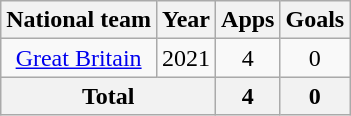<table class="wikitable" style="text-align:center">
<tr>
<th>National team</th>
<th>Year</th>
<th>Apps</th>
<th>Goals</th>
</tr>
<tr>
<td><a href='#'>Great Britain</a></td>
<td>2021</td>
<td>4</td>
<td>0</td>
</tr>
<tr>
<th colspan="2">Total</th>
<th>4</th>
<th>0</th>
</tr>
</table>
